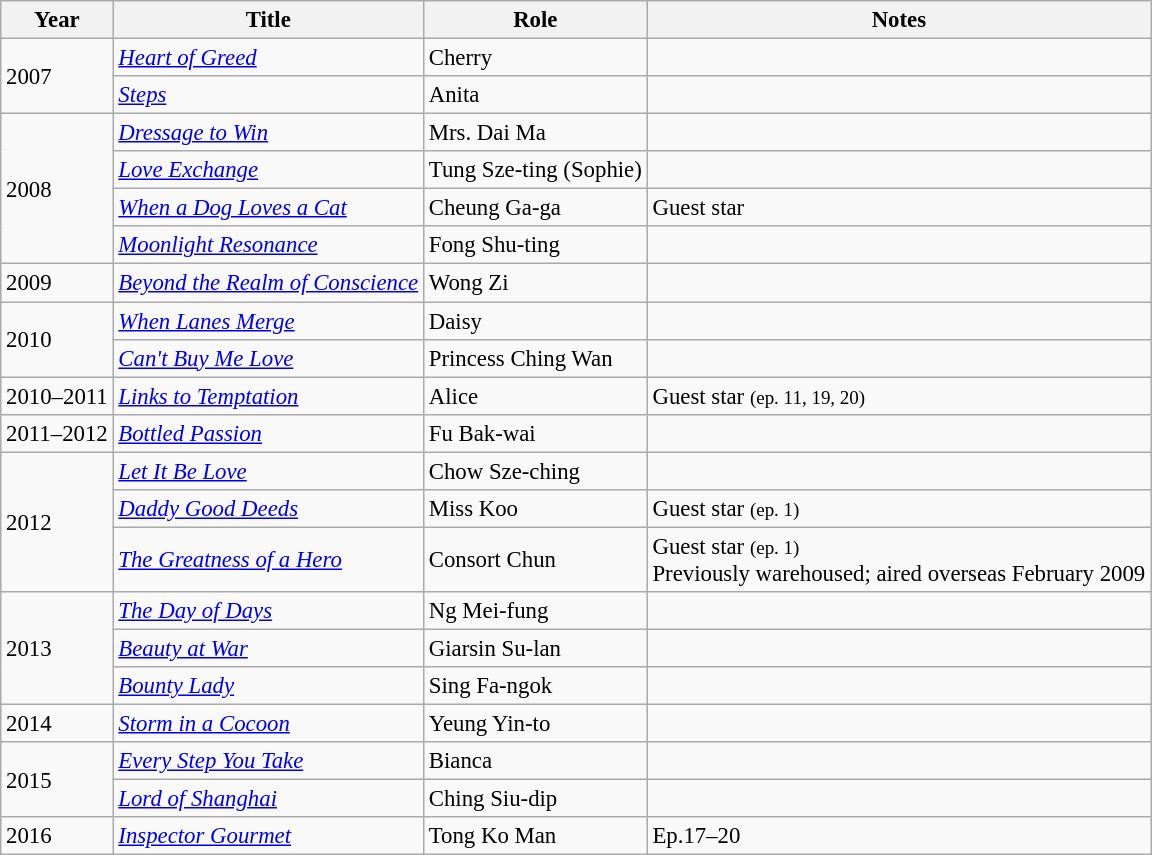<table class="wikitable" style="font-size: 95%;">
<tr>
<th>Year</th>
<th>Title</th>
<th>Role</th>
<th>Notes</th>
</tr>
<tr>
<td rowspan="2">2007</td>
<td><em><a href='#'>Heart of Greed</a></em></td>
<td>Cherry</td>
<td></td>
</tr>
<tr>
<td><em><a href='#'>Steps</a></em></td>
<td>Anita</td>
<td></td>
</tr>
<tr>
<td rowspan="4">2008</td>
<td><em><a href='#'>Dressage to Win</a></em></td>
<td>Mrs. Dai Ma</td>
<td></td>
</tr>
<tr>
<td><em><a href='#'>Love Exchange</a></em></td>
<td>Tung Sze-ting (Sophie)</td>
<td></td>
</tr>
<tr>
<td><em><a href='#'>When a Dog Loves a Cat</a></em></td>
<td>Cheung Ga-ga</td>
<td>Guest star</td>
</tr>
<tr>
<td><em><a href='#'>Moonlight Resonance</a></em></td>
<td>Fong Shu-ting</td>
<td></td>
</tr>
<tr>
<td>2009</td>
<td><em><a href='#'>Beyond the Realm of Conscience</a></em></td>
<td>Wong Zi</td>
<td></td>
</tr>
<tr>
<td rowspan=2>2010</td>
<td><em><a href='#'>When Lanes Merge</a></em></td>
<td>Daisy</td>
<td></td>
</tr>
<tr>
<td><em><a href='#'>Can't Buy Me Love</a></em></td>
<td>Princess Ching Wan</td>
<td></td>
</tr>
<tr>
<td>2010–2011</td>
<td><em><a href='#'>Links to Temptation</a></em></td>
<td>Alice</td>
<td>Guest star <small> (ep. 11, 19, 20) </small></td>
</tr>
<tr>
<td>2011–2012</td>
<td><em><a href='#'>Bottled Passion</a></em></td>
<td>Fu Bak-wai</td>
<td></td>
</tr>
<tr>
<td rowspan="3">2012</td>
<td><em><a href='#'>Let It Be Love</a></em></td>
<td>Chow Sze-ching</td>
<td></td>
</tr>
<tr>
<td><em><a href='#'>Daddy Good Deeds</a></em></td>
<td>Miss Koo</td>
<td>Guest star <small> (ep. 1) </small></td>
</tr>
<tr>
<td><em><a href='#'>The Greatness of a Hero</a></em></td>
<td>Consort Chun</td>
<td>Guest star <small> (ep. 1) </small><br>Previously warehoused; aired overseas February 2009</td>
</tr>
<tr>
<td rowspan=3>2013</td>
<td><em><a href='#'>The Day of Days</a></em></td>
<td>Ng Mei-fung</td>
<td></td>
</tr>
<tr>
<td><em><a href='#'>Beauty at War</a></em></td>
<td>Giarsin Su-lan</td>
<td></td>
</tr>
<tr>
<td><em><a href='#'>Bounty Lady</a></em></td>
<td>Sing Fa-ngok</td>
<td></td>
</tr>
<tr>
<td>2014</td>
<td><em><a href='#'>Storm in a Cocoon</a></em></td>
<td>Yeung Yin-to</td>
<td></td>
</tr>
<tr>
<td rowspan="2">2015</td>
<td><em><a href='#'>Every Step You Take</a></em></td>
<td>Bianca</td>
<td></td>
</tr>
<tr>
<td><em><a href='#'>Lord of Shanghai</a></em></td>
<td>Ching Siu-dip</td>
<td></td>
</tr>
<tr>
<td>2016</td>
<td><em><a href='#'>Inspector Gourmet</a></em></td>
<td>Tong Ko Man</td>
<td>Ep.17–20</td>
</tr>
</table>
